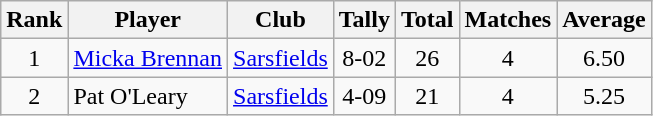<table class="wikitable">
<tr>
<th>Rank</th>
<th>Player</th>
<th>Club</th>
<th>Tally</th>
<th>Total</th>
<th>Matches</th>
<th>Average</th>
</tr>
<tr>
<td rowspan="1" style="text-align:center;">1</td>
<td><a href='#'>Micka Brennan</a></td>
<td><a href='#'>Sarsfields</a></td>
<td align=center>8-02</td>
<td align=center>26</td>
<td align=center>4</td>
<td align=center>6.50</td>
</tr>
<tr>
<td rowspan="1" style="text-align:center;">2</td>
<td>Pat O'Leary</td>
<td><a href='#'>Sarsfields</a></td>
<td align=center>4-09</td>
<td align=center>21</td>
<td align=center>4</td>
<td align=center>5.25</td>
</tr>
</table>
